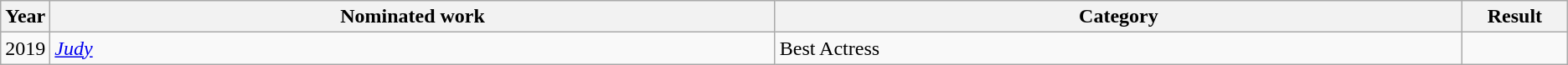<table class="wikitable sortable">
<tr>
<th scope="col" style="width:1em;">Year</th>
<th scope="col" style="width:39em;">Nominated work</th>
<th scope="col" style="width:37em;">Category</th>
<th scope="col" style="width:5em;">Result</th>
</tr>
<tr>
<td>2019</td>
<td><em><a href='#'>Judy</a></em></td>
<td>Best Actress</td>
<td></td>
</tr>
</table>
